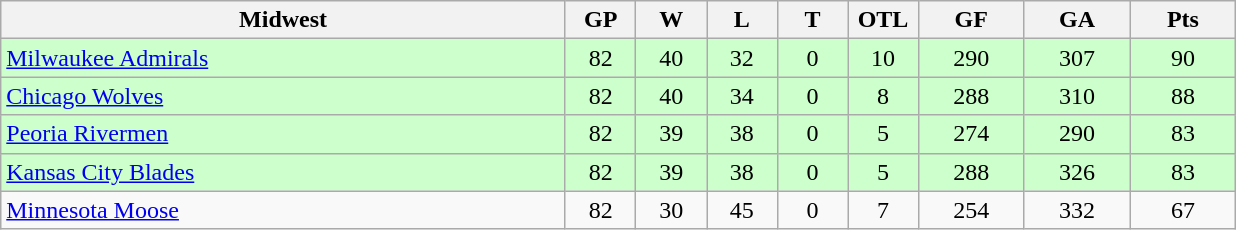<table class="wikitable">
<tr>
<th width="40%">Midwest</th>
<th width="5%">GP</th>
<th width="5%">W</th>
<th width="5%">L</th>
<th width="5%">T</th>
<th width="5%">OTL</th>
<th width="7.5%">GF</th>
<th width="7.5%">GA</th>
<th width="7.5%">Pts</th>
</tr>
<tr align="center" bgcolor="#CCFFCC">
<td align="left"><a href='#'>Milwaukee Admirals</a></td>
<td>82</td>
<td>40</td>
<td>32</td>
<td>0</td>
<td>10</td>
<td>290</td>
<td>307</td>
<td>90</td>
</tr>
<tr align="center" bgcolor="#CCFFCC">
<td align="left"><a href='#'>Chicago Wolves</a></td>
<td>82</td>
<td>40</td>
<td>34</td>
<td>0</td>
<td>8</td>
<td>288</td>
<td>310</td>
<td>88</td>
</tr>
<tr align="center" bgcolor="#CCFFCC">
<td align="left"><a href='#'>Peoria Rivermen</a></td>
<td>82</td>
<td>39</td>
<td>38</td>
<td>0</td>
<td>5</td>
<td>274</td>
<td>290</td>
<td>83</td>
</tr>
<tr align="center" bgcolor="#CCFFCC">
<td align="left"><a href='#'>Kansas City Blades</a></td>
<td>82</td>
<td>39</td>
<td>38</td>
<td>0</td>
<td>5</td>
<td>288</td>
<td>326</td>
<td>83</td>
</tr>
<tr align="center">
<td align="left"><a href='#'>Minnesota Moose</a></td>
<td>82</td>
<td>30</td>
<td>45</td>
<td>0</td>
<td>7</td>
<td>254</td>
<td>332</td>
<td>67</td>
</tr>
</table>
